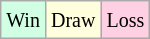<table class="wikitable">
<tr>
<td style="background-color: #d0ffe3;"><small>Win</small></td>
<td style="background-color: #ffffdd;"><small>Draw</small></td>
<td style="background-color: #ffd0e3;"><small>Loss</small></td>
</tr>
</table>
